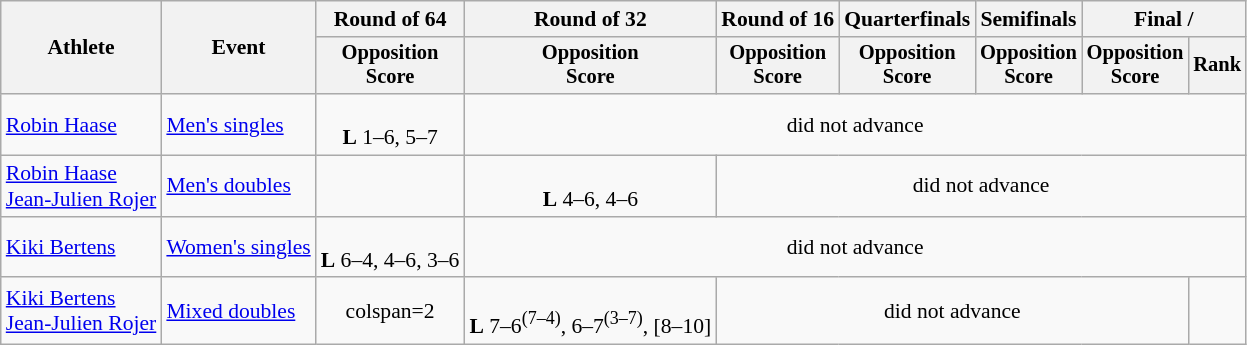<table class=wikitable style="font-size:90%">
<tr>
<th rowspan="2">Athlete</th>
<th rowspan="2">Event</th>
<th>Round of 64</th>
<th>Round of 32</th>
<th>Round of 16</th>
<th>Quarterfinals</th>
<th>Semifinals</th>
<th colspan=2>Final / </th>
</tr>
<tr style="font-size:95%">
<th>Opposition<br>Score</th>
<th>Opposition<br>Score</th>
<th>Opposition<br>Score</th>
<th>Opposition<br>Score</th>
<th>Opposition<br>Score</th>
<th>Opposition<br>Score</th>
<th>Rank</th>
</tr>
<tr align=center>
<td align=left><a href='#'>Robin Haase</a></td>
<td align=left><a href='#'>Men's singles</a></td>
<td><br><strong>L</strong> 1–6, 5–7</td>
<td colspan=6>did not advance</td>
</tr>
<tr align=center>
<td align=left><a href='#'>Robin Haase</a><br><a href='#'>Jean-Julien Rojer</a></td>
<td align=left><a href='#'>Men's doubles</a></td>
<td></td>
<td><br><strong>L</strong> 4–6, 4–6</td>
<td colspan=5>did not advance</td>
</tr>
<tr align=center>
<td align=left><a href='#'>Kiki Bertens</a></td>
<td align=left><a href='#'>Women's singles</a></td>
<td><br><strong>L</strong> 6–4, 4–6, 3–6</td>
<td colspan=6>did not advance</td>
</tr>
<tr align=center>
<td align=left><a href='#'>Kiki Bertens</a><br><a href='#'>Jean-Julien Rojer</a></td>
<td align=left><a href='#'>Mixed doubles</a></td>
<td>colspan=2 </td>
<td><br><strong>L</strong> 7–6<sup>(7–4)</sup>, 6–7<sup>(3–7)</sup>, [8–10]</td>
<td colspan=4>did not advance</td>
</tr>
</table>
